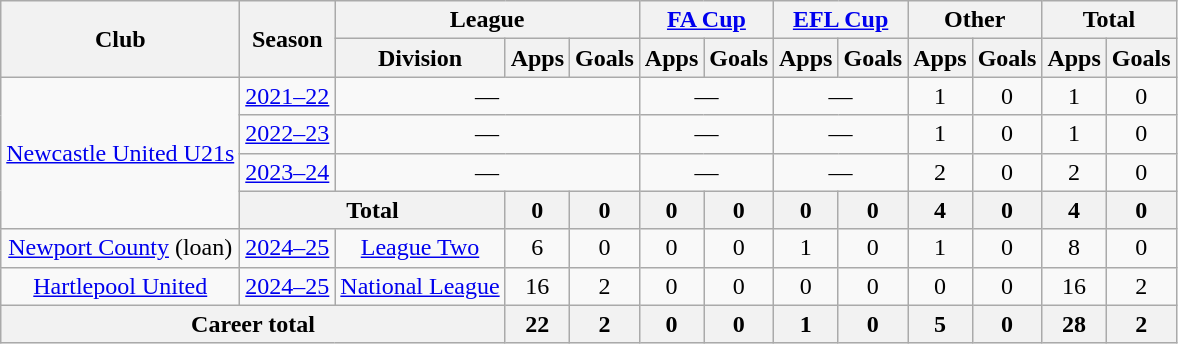<table class=wikitable style=text-align:center>
<tr>
<th rowspan="2">Club</th>
<th rowspan="2">Season</th>
<th colspan="3">League</th>
<th colspan="2"><a href='#'>FA Cup</a></th>
<th colspan="2"><a href='#'>EFL Cup</a></th>
<th colspan="2">Other</th>
<th colspan="2">Total</th>
</tr>
<tr>
<th>Division</th>
<th>Apps</th>
<th>Goals</th>
<th>Apps</th>
<th>Goals</th>
<th>Apps</th>
<th>Goals</th>
<th>Apps</th>
<th>Goals</th>
<th>Apps</th>
<th>Goals</th>
</tr>
<tr>
<td rowspan="4"><a href='#'>Newcastle United U21s</a></td>
<td><a href='#'>2021–22</a></td>
<td colspan="3">—</td>
<td colspan="2">—</td>
<td colspan="2">—</td>
<td>1</td>
<td>0</td>
<td>1</td>
<td>0</td>
</tr>
<tr>
<td><a href='#'>2022–23</a></td>
<td colspan="3">—</td>
<td colspan="2">—</td>
<td colspan="2">—</td>
<td>1</td>
<td>0</td>
<td>1</td>
<td>0</td>
</tr>
<tr>
<td><a href='#'>2023–24</a></td>
<td colspan="3">—</td>
<td colspan="2">—</td>
<td colspan="2">—</td>
<td>2</td>
<td>0</td>
<td>2</td>
<td>0</td>
</tr>
<tr>
<th colspan="2">Total</th>
<th>0</th>
<th>0</th>
<th>0</th>
<th>0</th>
<th>0</th>
<th>0</th>
<th>4</th>
<th>0</th>
<th>4</th>
<th>0</th>
</tr>
<tr>
<td><a href='#'>Newport County</a> (loan)</td>
<td><a href='#'>2024–25</a></td>
<td><a href='#'>League Two</a></td>
<td>6</td>
<td>0</td>
<td>0</td>
<td>0</td>
<td>1</td>
<td>0</td>
<td>1</td>
<td>0</td>
<td>8</td>
<td>0</td>
</tr>
<tr>
<td><a href='#'>Hartlepool United</a></td>
<td><a href='#'>2024–25</a></td>
<td><a href='#'>National League</a></td>
<td>16</td>
<td>2</td>
<td>0</td>
<td>0</td>
<td>0</td>
<td>0</td>
<td>0</td>
<td>0</td>
<td>16</td>
<td>2</td>
</tr>
<tr>
<th colspan="3">Career total</th>
<th>22</th>
<th>2</th>
<th>0</th>
<th>0</th>
<th>1</th>
<th>0</th>
<th>5</th>
<th>0</th>
<th>28</th>
<th>2</th>
</tr>
</table>
